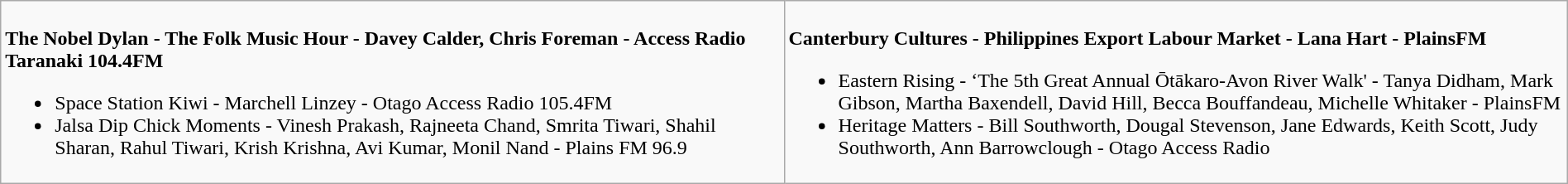<table class=wikitable width="100%">
<tr>
<td valign="top" width="50%"><br>
<strong>The Nobel Dylan - The Folk Music Hour - Davey Calder, Chris Foreman - Access Radio Taranaki 104.4FM</strong><ul><li>Space Station Kiwi - Marchell Linzey - Otago Access Radio 105.4FM</li><li>Jalsa Dip Chick Moments - Vinesh Prakash, Rajneeta Chand, Smrita Tiwari, Shahil Sharan, Rahul Tiwari, Krish Krishna, Avi Kumar, Monil Nand - Plains FM 96.9</li></ul></td>
<td valign="top"  width="50%"><br>
<strong>Canterbury Cultures - Philippines Export Labour Market - Lana Hart - PlainsFM</strong><ul><li>Eastern Rising - ‘The 5th Great Annual Ōtākaro-Avon River Walk' - Tanya Didham, Mark Gibson, Martha Baxendell, David Hill, Becca Bouffandeau, Michelle Whitaker - PlainsFM</li><li>Heritage Matters - Bill Southworth, Dougal Stevenson, Jane Edwards, Keith Scott, Judy Southworth, Ann Barrowclough - Otago Access Radio</li></ul></td>
</tr>
</table>
